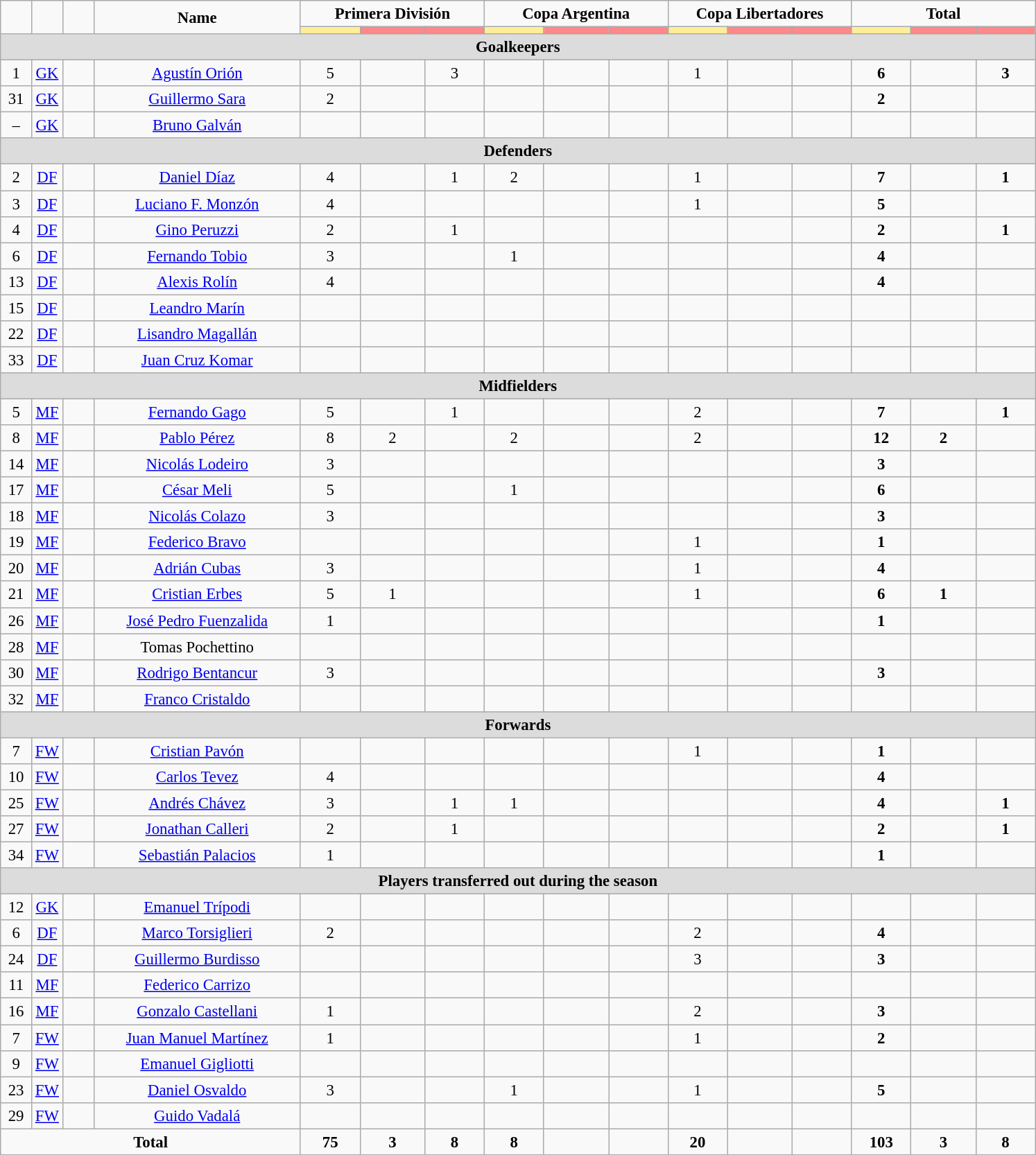<table class="wikitable" style="font-size: 95%; text-align: center;">
<tr>
<td rowspan="2" style="width:3%; text-align:center;"><strong></strong></td>
<td rowspan="2" style="width:3%; text-align:center;"><strong></strong></td>
<td rowspan="2" style="width:3%; text-align:center;"><strong></strong></td>
<td rowspan="2" style="width:20%; text-align:center;"><strong>Name</strong></td>
<td colspan="3" style="text-align:center;"><strong>Primera División</strong></td>
<td colspan="3" style="text-align:center;"><strong>Copa Argentina</strong></td>
<td colspan="3" style="text-align:center;"><strong>Copa Libertadores</strong></td>
<td colspan="3" style="text-align:center;"><strong>Total</strong></td>
</tr>
<tr>
<th style="width:25px; background:#fe9;"></th>
<th style="width:28px; background:#ff8888;"></th>
<th style="width:25px; background:#ff8888;"></th>
<th style="width:25px; background:#fe9;"></th>
<th style="width:28px; background:#ff8888;"></th>
<th style="width:25px; background:#ff8888;"></th>
<th style="width:25px; background:#fe9;"></th>
<th style="width:28px; background:#ff8888;"></th>
<th style="width:25px; background:#ff8888;"></th>
<th style="width:25px; background:#fe9;"></th>
<th style="width:28px; background:#ff8888;"></th>
<th style="width:25px; background:#ff8888;"></th>
</tr>
<tr>
<th colspan="19" style="background:#dcdcdc; text-align:center">Goalkeepers</th>
</tr>
<tr>
<td>1</td>
<td><a href='#'>GK</a></td>
<td></td>
<td><a href='#'>Agustín Orión</a></td>
<td>5</td>
<td></td>
<td>3</td>
<td></td>
<td></td>
<td></td>
<td>1</td>
<td></td>
<td></td>
<td><strong>6</strong></td>
<td></td>
<td><strong>3</strong></td>
</tr>
<tr>
<td>31</td>
<td><a href='#'>GK</a></td>
<td></td>
<td><a href='#'>Guillermo Sara</a></td>
<td>2</td>
<td></td>
<td></td>
<td></td>
<td></td>
<td></td>
<td></td>
<td></td>
<td></td>
<td><strong>2</strong></td>
<td></td>
<td></td>
</tr>
<tr>
<td>–</td>
<td><a href='#'>GK</a></td>
<td></td>
<td><a href='#'>Bruno Galván</a></td>
<td></td>
<td></td>
<td></td>
<td></td>
<td></td>
<td></td>
<td></td>
<td></td>
<td></td>
<td></td>
<td></td>
<td></td>
</tr>
<tr>
<th colspan="19" style="background:#dcdcdc; text-align:center">Defenders</th>
</tr>
<tr>
<td>2</td>
<td><a href='#'>DF</a></td>
<td></td>
<td><a href='#'>Daniel Díaz</a></td>
<td>4</td>
<td></td>
<td>1</td>
<td>2</td>
<td></td>
<td></td>
<td>1</td>
<td></td>
<td></td>
<td><strong>7</strong></td>
<td></td>
<td><strong>1</strong></td>
</tr>
<tr>
<td>3</td>
<td><a href='#'>DF</a></td>
<td></td>
<td><a href='#'>Luciano F. Monzón</a></td>
<td>4</td>
<td></td>
<td></td>
<td></td>
<td></td>
<td></td>
<td>1</td>
<td></td>
<td></td>
<td><strong>5</strong></td>
<td></td>
<td></td>
</tr>
<tr>
<td>4</td>
<td><a href='#'>DF</a></td>
<td></td>
<td><a href='#'>Gino Peruzzi</a></td>
<td>2</td>
<td></td>
<td>1</td>
<td></td>
<td></td>
<td></td>
<td></td>
<td></td>
<td></td>
<td><strong>2</strong></td>
<td></td>
<td><strong>1</strong></td>
</tr>
<tr>
<td>6</td>
<td><a href='#'>DF</a></td>
<td></td>
<td><a href='#'>Fernando Tobio</a></td>
<td>3</td>
<td></td>
<td></td>
<td>1</td>
<td></td>
<td></td>
<td></td>
<td></td>
<td></td>
<td><strong>4</strong></td>
<td></td>
<td></td>
</tr>
<tr>
<td>13</td>
<td><a href='#'>DF</a></td>
<td></td>
<td><a href='#'>Alexis Rolín</a></td>
<td>4</td>
<td></td>
<td></td>
<td></td>
<td></td>
<td></td>
<td></td>
<td></td>
<td></td>
<td><strong>4</strong></td>
<td></td>
<td></td>
</tr>
<tr>
<td>15</td>
<td><a href='#'>DF</a></td>
<td></td>
<td><a href='#'>Leandro Marín</a></td>
<td></td>
<td></td>
<td></td>
<td></td>
<td></td>
<td></td>
<td></td>
<td></td>
<td></td>
<td></td>
<td></td>
<td></td>
</tr>
<tr>
<td>22</td>
<td><a href='#'>DF</a></td>
<td></td>
<td><a href='#'>Lisandro Magallán</a></td>
<td></td>
<td></td>
<td></td>
<td></td>
<td></td>
<td></td>
<td></td>
<td></td>
<td></td>
<td></td>
<td></td>
<td></td>
</tr>
<tr>
<td>33</td>
<td><a href='#'>DF</a></td>
<td></td>
<td><a href='#'>Juan Cruz Komar</a></td>
<td></td>
<td></td>
<td></td>
<td></td>
<td></td>
<td></td>
<td></td>
<td></td>
<td></td>
<td></td>
<td></td>
<td></td>
</tr>
<tr>
<th colspan="19" style="background:#dcdcdc; text-align:center">Midfielders</th>
</tr>
<tr>
<td>5</td>
<td><a href='#'>MF</a></td>
<td></td>
<td><a href='#'>Fernando Gago</a></td>
<td>5</td>
<td></td>
<td>1</td>
<td></td>
<td></td>
<td></td>
<td>2</td>
<td></td>
<td></td>
<td><strong>7</strong></td>
<td></td>
<td><strong>1</strong></td>
</tr>
<tr>
<td>8</td>
<td><a href='#'>MF</a></td>
<td></td>
<td><a href='#'>Pablo Pérez</a></td>
<td>8</td>
<td>2</td>
<td></td>
<td>2</td>
<td></td>
<td></td>
<td>2</td>
<td></td>
<td></td>
<td><strong>12</strong></td>
<td><strong>2</strong></td>
<td></td>
</tr>
<tr>
<td>14</td>
<td><a href='#'>MF</a></td>
<td></td>
<td><a href='#'>Nicolás Lodeiro</a></td>
<td>3</td>
<td></td>
<td></td>
<td></td>
<td></td>
<td></td>
<td></td>
<td></td>
<td></td>
<td><strong>3</strong></td>
<td></td>
<td></td>
</tr>
<tr>
<td>17</td>
<td><a href='#'>MF</a></td>
<td></td>
<td><a href='#'>César Meli</a></td>
<td>5</td>
<td></td>
<td></td>
<td>1</td>
<td></td>
<td></td>
<td></td>
<td></td>
<td></td>
<td><strong>6</strong></td>
<td></td>
<td></td>
</tr>
<tr>
<td>18</td>
<td><a href='#'>MF</a></td>
<td></td>
<td><a href='#'>Nicolás Colazo</a></td>
<td>3</td>
<td></td>
<td></td>
<td></td>
<td></td>
<td></td>
<td></td>
<td></td>
<td></td>
<td><strong>3</strong></td>
<td></td>
<td></td>
</tr>
<tr>
<td>19</td>
<td><a href='#'>MF</a></td>
<td></td>
<td><a href='#'>Federico Bravo</a></td>
<td></td>
<td></td>
<td></td>
<td></td>
<td></td>
<td></td>
<td>1</td>
<td></td>
<td></td>
<td><strong>1</strong></td>
<td></td>
<td></td>
</tr>
<tr>
<td>20</td>
<td><a href='#'>MF</a></td>
<td></td>
<td><a href='#'>Adrián Cubas</a></td>
<td>3</td>
<td></td>
<td></td>
<td></td>
<td></td>
<td></td>
<td>1</td>
<td></td>
<td></td>
<td><strong>4</strong></td>
<td></td>
<td></td>
</tr>
<tr>
<td>21</td>
<td><a href='#'>MF</a></td>
<td></td>
<td><a href='#'>Cristian Erbes</a></td>
<td>5</td>
<td>1</td>
<td></td>
<td></td>
<td></td>
<td></td>
<td>1</td>
<td></td>
<td></td>
<td><strong>6</strong></td>
<td><strong>1</strong></td>
<td></td>
</tr>
<tr>
<td>26</td>
<td><a href='#'>MF</a></td>
<td></td>
<td><a href='#'>José Pedro Fuenzalida</a></td>
<td>1</td>
<td></td>
<td></td>
<td></td>
<td></td>
<td></td>
<td></td>
<td></td>
<td></td>
<td><strong>1</strong></td>
<td></td>
<td></td>
</tr>
<tr>
<td>28</td>
<td><a href='#'>MF</a></td>
<td></td>
<td>Tomas Pochettino</td>
<td></td>
<td></td>
<td></td>
<td></td>
<td></td>
<td></td>
<td></td>
<td></td>
<td></td>
<td></td>
<td></td>
<td></td>
</tr>
<tr>
<td>30</td>
<td><a href='#'>MF</a></td>
<td></td>
<td><a href='#'>Rodrigo Bentancur</a></td>
<td>3</td>
<td></td>
<td></td>
<td></td>
<td></td>
<td></td>
<td></td>
<td></td>
<td></td>
<td><strong>3</strong></td>
<td></td>
<td></td>
</tr>
<tr>
<td>32</td>
<td><a href='#'>MF</a></td>
<td></td>
<td><a href='#'>Franco Cristaldo</a></td>
<td></td>
<td></td>
<td></td>
<td></td>
<td></td>
<td></td>
<td></td>
<td></td>
<td></td>
<td></td>
<td></td>
<td></td>
</tr>
<tr>
<th colspan="19" style="background:#dcdcdc; text-align:center">Forwards</th>
</tr>
<tr>
<td>7</td>
<td><a href='#'>FW</a></td>
<td></td>
<td><a href='#'>Cristian Pavón</a></td>
<td></td>
<td></td>
<td></td>
<td></td>
<td></td>
<td></td>
<td>1</td>
<td></td>
<td></td>
<td><strong>1</strong></td>
<td></td>
<td></td>
</tr>
<tr>
<td>10</td>
<td><a href='#'>FW</a></td>
<td></td>
<td><a href='#'>Carlos Tevez</a></td>
<td>4</td>
<td></td>
<td></td>
<td></td>
<td></td>
<td></td>
<td></td>
<td></td>
<td></td>
<td><strong>4</strong></td>
<td></td>
<td></td>
</tr>
<tr>
<td>25</td>
<td><a href='#'>FW</a></td>
<td></td>
<td><a href='#'>Andrés Chávez</a></td>
<td>3</td>
<td></td>
<td>1</td>
<td>1</td>
<td></td>
<td></td>
<td></td>
<td></td>
<td></td>
<td><strong>4</strong></td>
<td></td>
<td><strong>1</strong></td>
</tr>
<tr>
<td>27</td>
<td><a href='#'>FW</a></td>
<td></td>
<td><a href='#'>Jonathan Calleri</a></td>
<td>2</td>
<td></td>
<td>1</td>
<td></td>
<td></td>
<td></td>
<td></td>
<td></td>
<td></td>
<td><strong>2</strong></td>
<td></td>
<td><strong>1</strong></td>
</tr>
<tr>
<td>34</td>
<td><a href='#'>FW</a></td>
<td></td>
<td><a href='#'>Sebastián Palacios</a></td>
<td>1</td>
<td></td>
<td></td>
<td></td>
<td></td>
<td></td>
<td></td>
<td></td>
<td></td>
<td><strong>1</strong></td>
<td></td>
<td></td>
</tr>
<tr>
<th colspan="19" style="background:#dcdcdc; text-align:center">Players transferred out during the season</th>
</tr>
<tr>
<td>12</td>
<td><a href='#'>GK</a></td>
<td></td>
<td><a href='#'>Emanuel Trípodi</a></td>
<td></td>
<td></td>
<td></td>
<td></td>
<td></td>
<td></td>
<td></td>
<td></td>
<td></td>
<td></td>
<td></td>
<td></td>
</tr>
<tr>
<td>6</td>
<td><a href='#'>DF</a></td>
<td></td>
<td><a href='#'>Marco Torsiglieri</a></td>
<td>2</td>
<td></td>
<td></td>
<td></td>
<td></td>
<td></td>
<td>2</td>
<td></td>
<td></td>
<td><strong>4</strong></td>
<td></td>
<td></td>
</tr>
<tr>
<td>24</td>
<td><a href='#'>DF</a></td>
<td></td>
<td><a href='#'>Guillermo Burdisso</a></td>
<td></td>
<td></td>
<td></td>
<td></td>
<td></td>
<td></td>
<td>3</td>
<td></td>
<td></td>
<td><strong>3</strong></td>
<td></td>
<td></td>
</tr>
<tr>
<td>11</td>
<td><a href='#'>MF</a></td>
<td></td>
<td><a href='#'>Federico Carrizo</a></td>
<td></td>
<td></td>
<td></td>
<td></td>
<td></td>
<td></td>
<td></td>
<td></td>
<td></td>
<td></td>
<td></td>
<td></td>
</tr>
<tr>
<td>16</td>
<td><a href='#'>MF</a></td>
<td></td>
<td><a href='#'>Gonzalo Castellani</a></td>
<td>1</td>
<td></td>
<td></td>
<td></td>
<td></td>
<td></td>
<td>2</td>
<td></td>
<td></td>
<td><strong>3</strong></td>
<td></td>
<td></td>
</tr>
<tr>
<td>7</td>
<td><a href='#'>FW</a></td>
<td></td>
<td><a href='#'>Juan Manuel Martínez</a></td>
<td>1</td>
<td></td>
<td></td>
<td></td>
<td></td>
<td></td>
<td>1</td>
<td></td>
<td></td>
<td><strong>2</strong></td>
<td></td>
<td></td>
</tr>
<tr>
<td>9</td>
<td><a href='#'>FW</a></td>
<td></td>
<td><a href='#'>Emanuel Gigliotti</a></td>
<td></td>
<td></td>
<td></td>
<td></td>
<td></td>
<td></td>
<td></td>
<td></td>
<td></td>
<td></td>
<td></td>
<td></td>
</tr>
<tr>
<td>23</td>
<td><a href='#'>FW</a></td>
<td></td>
<td><a href='#'>Daniel Osvaldo</a></td>
<td>3</td>
<td></td>
<td></td>
<td>1</td>
<td></td>
<td></td>
<td>1</td>
<td></td>
<td></td>
<td><strong>5</strong></td>
<td></td>
<td></td>
</tr>
<tr>
<td>29</td>
<td><a href='#'>FW</a></td>
<td></td>
<td><a href='#'>Guido Vadalá</a></td>
<td></td>
<td></td>
<td></td>
<td></td>
<td></td>
<td></td>
<td></td>
<td></td>
<td></td>
<td></td>
<td></td>
<td></td>
</tr>
<tr>
<td colspan=4><strong>Total</strong></td>
<td><strong>75</strong></td>
<td><strong>3</strong></td>
<td><strong>8</strong></td>
<td><strong>8</strong></td>
<td></td>
<td></td>
<td><strong>20</strong></td>
<td></td>
<td></td>
<td><strong>103</strong></td>
<td><strong>3</strong></td>
<td><strong>8</strong></td>
</tr>
</table>
